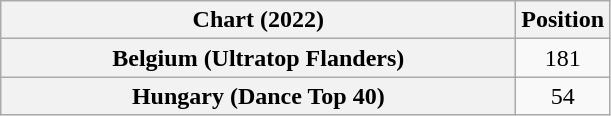<table class="wikitable sortable plainrowheaders" style="text-align:center">
<tr>
<th scope="col" style="width:21em;">Chart (2022)</th>
<th scope="col">Position</th>
</tr>
<tr>
<th scope="row">Belgium (Ultratop Flanders)</th>
<td>181</td>
</tr>
<tr>
<th scope="row">Hungary (Dance Top 40)</th>
<td>54</td>
</tr>
</table>
